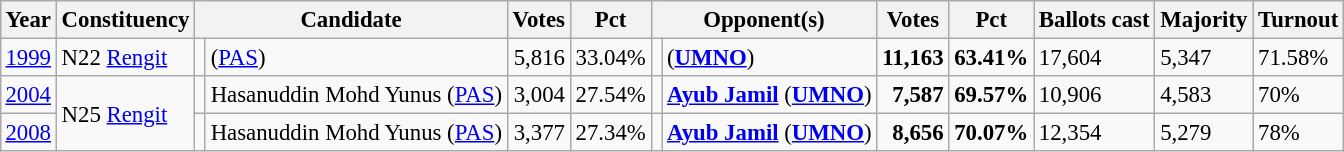<table class="wikitable" style="margin:0.5em ; font-size:95%">
<tr>
<th>Year</th>
<th>Constituency</th>
<th colspan=2>Candidate</th>
<th>Votes</th>
<th>Pct</th>
<th colspan=2>Opponent(s)</th>
<th>Votes</th>
<th>Pct</th>
<th>Ballots cast</th>
<th>Majority</th>
<th>Turnout</th>
</tr>
<tr>
<td><a href='#'>1999</a></td>
<td>N22 <a href='#'>Rengit</a></td>
<td></td>
<td> (<a href='#'>PAS</a>)</td>
<td align=right>5,816</td>
<td>33.04%</td>
<td></td>
<td> (<a href='#'><strong>UMNO</strong></a>)</td>
<td align=right><strong>11,163</strong></td>
<td><strong>63.41%</strong></td>
<td>17,604</td>
<td>5,347</td>
<td>71.58%</td>
</tr>
<tr>
<td><a href='#'>2004</a></td>
<td rowspan=2>N25 <a href='#'>Rengit</a></td>
<td></td>
<td>Hasanuddin Mohd Yunus (<a href='#'>PAS</a>)</td>
<td align=right>3,004</td>
<td>27.54%</td>
<td></td>
<td><strong><a href='#'>Ayub Jamil</a></strong> (<a href='#'><strong>UMNO</strong></a>)</td>
<td align=right><strong>7,587</strong></td>
<td><strong>69.57%</strong></td>
<td>10,906</td>
<td>4,583</td>
<td>70%</td>
</tr>
<tr>
<td><a href='#'>2008</a></td>
<td></td>
<td>Hasanuddin Mohd Yunus (<a href='#'>PAS</a>)</td>
<td align=right>3,377</td>
<td>27.34%</td>
<td></td>
<td><strong><a href='#'>Ayub Jamil</a></strong> (<a href='#'><strong>UMNO</strong></a>)</td>
<td align=right><strong>8,656</strong></td>
<td><strong>70.07%</strong></td>
<td>12,354</td>
<td>5,279</td>
<td>78%</td>
</tr>
</table>
